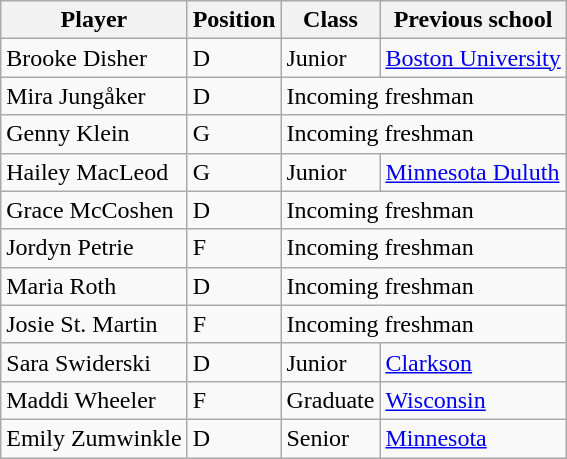<table class="wikitable">
<tr>
<th>Player</th>
<th>Position</th>
<th>Class</th>
<th>Previous school</th>
</tr>
<tr>
<td>Brooke Disher</td>
<td>D</td>
<td>Junior</td>
<td><a href='#'>Boston University</a></td>
</tr>
<tr>
<td>Mira Jungåker</td>
<td>D</td>
<td colspan="2">Incoming freshman</td>
</tr>
<tr>
<td>Genny Klein</td>
<td>G</td>
<td colspan="2">Incoming freshman</td>
</tr>
<tr>
<td>Hailey MacLeod</td>
<td>G</td>
<td>Junior</td>
<td><a href='#'>Minnesota Duluth</a></td>
</tr>
<tr>
<td>Grace McCoshen</td>
<td>D</td>
<td colspan="2">Incoming freshman</td>
</tr>
<tr>
<td>Jordyn Petrie</td>
<td>F</td>
<td colspan="2">Incoming freshman</td>
</tr>
<tr>
<td>Maria Roth</td>
<td>D</td>
<td colspan="2">Incoming freshman</td>
</tr>
<tr>
<td>Josie St. Martin</td>
<td>F</td>
<td colspan="2">Incoming freshman</td>
</tr>
<tr>
<td>Sara Swiderski</td>
<td>D</td>
<td>Junior</td>
<td><a href='#'>Clarkson</a></td>
</tr>
<tr>
<td>Maddi Wheeler</td>
<td>F</td>
<td>Graduate</td>
<td><a href='#'>Wisconsin</a></td>
</tr>
<tr>
<td>Emily Zumwinkle</td>
<td>D</td>
<td>Senior</td>
<td><a href='#'>Minnesota</a></td>
</tr>
</table>
